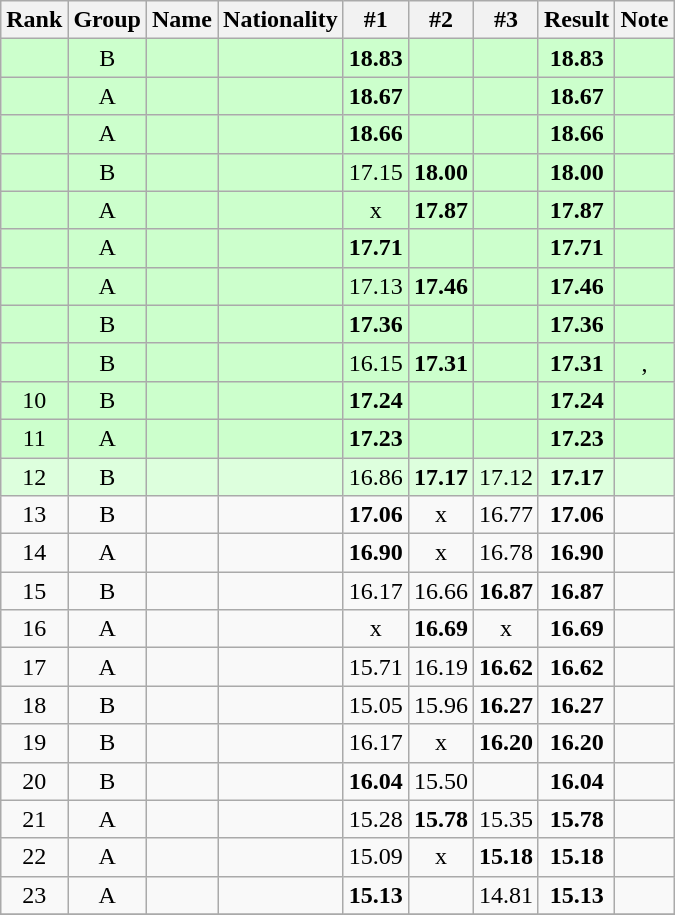<table class="wikitable sortable" style="text-align:center">
<tr>
<th>Rank</th>
<th>Group</th>
<th>Name</th>
<th>Nationality</th>
<th>#1</th>
<th>#2</th>
<th>#3</th>
<th>Result</th>
<th>Note</th>
</tr>
<tr bgcolor="ccffcc">
<td></td>
<td>B</td>
<td align="left"></td>
<td align="left"></td>
<td><strong>18.83</strong></td>
<td></td>
<td></td>
<td><strong>18.83</strong></td>
<td></td>
</tr>
<tr bgcolor="ccffcc">
<td></td>
<td>A</td>
<td align="left"></td>
<td align="left"></td>
<td><strong>18.67</strong></td>
<td></td>
<td></td>
<td><strong>18.67</strong></td>
<td></td>
</tr>
<tr bgcolor="ccffcc">
<td></td>
<td>A</td>
<td align="left"></td>
<td align="left"></td>
<td><strong>18.66</strong></td>
<td></td>
<td></td>
<td><strong>18.66</strong></td>
<td></td>
</tr>
<tr bgcolor="ccffcc">
<td></td>
<td>B</td>
<td align="left"></td>
<td align="left"></td>
<td>17.15</td>
<td><strong>18.00</strong></td>
<td></td>
<td><strong>18.00</strong></td>
<td></td>
</tr>
<tr bgcolor="ccffcc">
<td></td>
<td>A</td>
<td align="left"></td>
<td align="left"></td>
<td>x</td>
<td><strong>17.87</strong></td>
<td></td>
<td><strong>17.87</strong></td>
<td></td>
</tr>
<tr bgcolor="ccffcc">
<td></td>
<td>A</td>
<td align="left"></td>
<td align="left"></td>
<td><strong>17.71</strong></td>
<td></td>
<td></td>
<td><strong>17.71</strong></td>
<td></td>
</tr>
<tr bgcolor="ccffcc">
<td></td>
<td>A</td>
<td align="left"></td>
<td align="left"></td>
<td>17.13</td>
<td><strong>17.46</strong></td>
<td></td>
<td><strong>17.46</strong></td>
<td></td>
</tr>
<tr bgcolor="ccffcc">
<td></td>
<td>B</td>
<td align="left"></td>
<td align="left"></td>
<td><strong>17.36</strong></td>
<td></td>
<td></td>
<td><strong>17.36</strong></td>
<td></td>
</tr>
<tr bgcolor="ccffcc">
<td></td>
<td>B</td>
<td align="left"></td>
<td align="left"></td>
<td>16.15</td>
<td><strong>17.31</strong></td>
<td></td>
<td><strong>17.31</strong></td>
<td>, </td>
</tr>
<tr bgcolor="ccffcc">
<td>10</td>
<td>B</td>
<td align="left"></td>
<td align="left"></td>
<td><strong>17.24</strong></td>
<td></td>
<td></td>
<td><strong>17.24</strong></td>
<td></td>
</tr>
<tr bgcolor="ccffcc">
<td>11</td>
<td>A</td>
<td align="left"></td>
<td align="left"></td>
<td><strong>17.23</strong></td>
<td></td>
<td></td>
<td><strong>17.23</strong></td>
<td></td>
</tr>
<tr bgcolor=ddffdd>
<td>12</td>
<td>B</td>
<td align="left"></td>
<td align="left"></td>
<td>16.86</td>
<td><strong>17.17</strong></td>
<td>17.12</td>
<td><strong>17.17</strong></td>
<td></td>
</tr>
<tr>
<td>13</td>
<td>B</td>
<td align="left"></td>
<td align="left"></td>
<td><strong>17.06</strong></td>
<td>x</td>
<td>16.77</td>
<td><strong>17.06</strong></td>
<td></td>
</tr>
<tr>
<td>14</td>
<td>A</td>
<td align="left"></td>
<td align="left"></td>
<td><strong>16.90</strong></td>
<td>x</td>
<td>16.78</td>
<td><strong>16.90</strong></td>
<td></td>
</tr>
<tr>
<td>15</td>
<td>B</td>
<td align="left"></td>
<td align="left"></td>
<td>16.17</td>
<td>16.66</td>
<td><strong>16.87</strong></td>
<td><strong>16.87</strong></td>
<td></td>
</tr>
<tr>
<td>16</td>
<td>A</td>
<td align="left"></td>
<td align="left"></td>
<td>x</td>
<td><strong>16.69</strong></td>
<td>x</td>
<td><strong>16.69</strong></td>
<td></td>
</tr>
<tr>
<td>17</td>
<td>A</td>
<td align="left"></td>
<td align="left"></td>
<td>15.71</td>
<td>16.19</td>
<td><strong>16.62</strong></td>
<td><strong>16.62</strong></td>
<td></td>
</tr>
<tr>
<td>18</td>
<td>B</td>
<td align="left"></td>
<td align="left"></td>
<td>15.05</td>
<td>15.96</td>
<td><strong>16.27</strong></td>
<td><strong>16.27</strong></td>
<td></td>
</tr>
<tr>
<td>19</td>
<td>B</td>
<td align="left"></td>
<td align="left"></td>
<td>16.17</td>
<td>x</td>
<td><strong>16.20</strong></td>
<td><strong>16.20</strong></td>
<td></td>
</tr>
<tr>
<td>20</td>
<td>B</td>
<td align="left"></td>
<td align="left"></td>
<td><strong>16.04</strong></td>
<td>15.50</td>
<td></td>
<td><strong>16.04</strong></td>
<td></td>
</tr>
<tr>
<td>21</td>
<td>A</td>
<td align="left"></td>
<td align="left"></td>
<td>15.28</td>
<td><strong>15.78</strong></td>
<td>15.35</td>
<td><strong>15.78</strong></td>
<td></td>
</tr>
<tr>
<td>22</td>
<td>A</td>
<td align="left"></td>
<td align="left"></td>
<td>15.09</td>
<td>x</td>
<td><strong>15.18</strong></td>
<td><strong>15.18</strong></td>
<td></td>
</tr>
<tr>
<td>23</td>
<td>A</td>
<td align="left"></td>
<td align="left"></td>
<td><strong>15.13</strong></td>
<td></td>
<td>14.81</td>
<td><strong>15.13</strong></td>
<td></td>
</tr>
<tr>
</tr>
</table>
